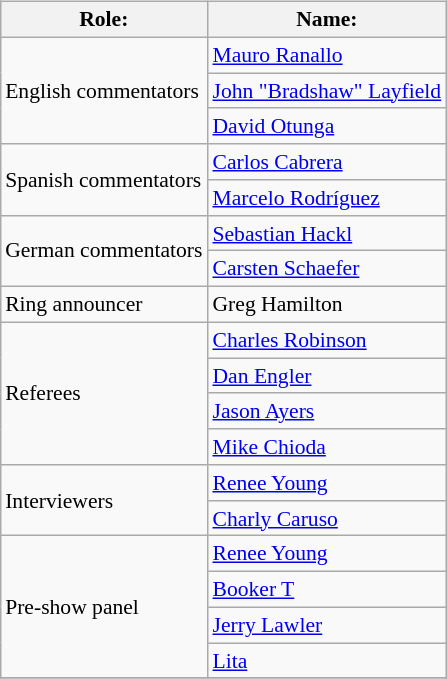<table class=wikitable style="font-size:90%; margin: 0.5em 0 0.5em 1em; float: right; clear: right;">
<tr>
<th>Role:</th>
<th>Name:</th>
</tr>
<tr>
<td rowspan=3>English commentators</td>
<td><a href='#'>Mauro Ranallo</a></td>
</tr>
<tr>
<td><a href='#'>John "Bradshaw" Layfield</a></td>
</tr>
<tr>
<td><a href='#'>David Otunga</a></td>
</tr>
<tr>
<td rowspan=2>Spanish commentators</td>
<td><a href='#'>Carlos Cabrera</a></td>
</tr>
<tr>
<td><a href='#'>Marcelo Rodríguez</a></td>
</tr>
<tr>
<td rowspan=2>German commentators</td>
<td><a href='#'>Sebastian Hackl</a></td>
</tr>
<tr>
<td><a href='#'>Carsten Schaefer</a></td>
</tr>
<tr>
<td rowspan=1>Ring announcer</td>
<td>Greg Hamilton</td>
</tr>
<tr>
<td rowspan=4>Referees</td>
<td><a href='#'>Charles Robinson</a></td>
</tr>
<tr>
<td><a href='#'>Dan Engler</a></td>
</tr>
<tr>
<td><a href='#'>Jason Ayers</a></td>
</tr>
<tr>
<td><a href='#'>Mike Chioda</a></td>
</tr>
<tr>
<td rowspan=2>Interviewers</td>
<td><a href='#'>Renee Young</a></td>
</tr>
<tr>
<td><a href='#'>Charly Caruso</a></td>
</tr>
<tr>
<td rowspan=4>Pre-show panel</td>
<td><a href='#'>Renee Young</a></td>
</tr>
<tr>
<td><a href='#'>Booker T</a></td>
</tr>
<tr>
<td><a href='#'>Jerry Lawler</a></td>
</tr>
<tr>
<td><a href='#'>Lita</a></td>
</tr>
<tr>
</tr>
</table>
